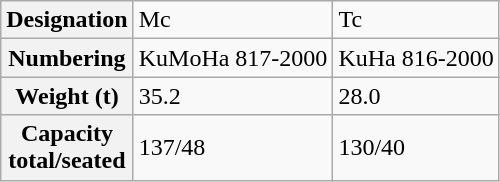<table class="wikitable">
<tr>
<th>Designation</th>
<td>Mc</td>
<td>Tc</td>
</tr>
<tr>
<th>Numbering</th>
<td>KuMoHa 817-2000</td>
<td>KuHa 816-2000</td>
</tr>
<tr>
<th>Weight (t)</th>
<td>35.2</td>
<td>28.0</td>
</tr>
<tr>
<th>Capacity<br>total/seated</th>
<td>137/48</td>
<td>130/40</td>
</tr>
</table>
